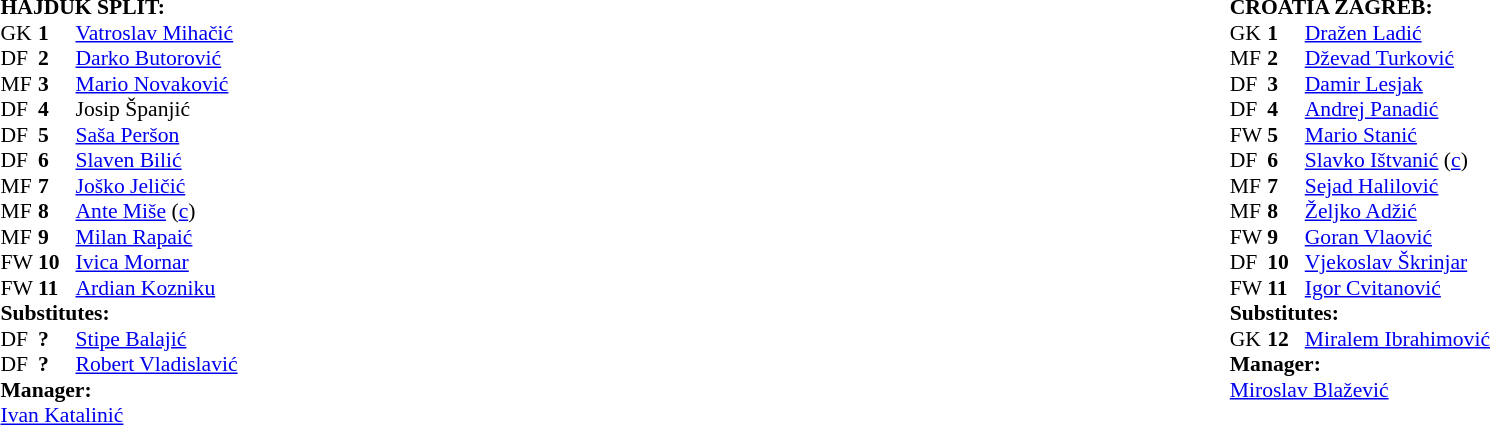<table width="100%">
<tr>
<td valign="top" width="50%"><br><table style="font-size: 90%" cellspacing="0" cellpadding="0">
<tr>
<td colspan="4"><strong>HAJDUK SPLIT:</strong></td>
</tr>
<tr>
<th width="25"></th>
<th width="25"></th>
<th width="200"></th>
<th></th>
</tr>
<tr>
<td>GK</td>
<td><strong>1</strong></td>
<td> <a href='#'>Vatroslav Mihačić</a></td>
</tr>
<tr>
<td>DF</td>
<td><strong>2</strong></td>
<td> <a href='#'>Darko Butorović</a></td>
</tr>
<tr>
<td>MF</td>
<td><strong>3</strong></td>
<td> <a href='#'>Mario Novaković</a></td>
</tr>
<tr>
<td>DF</td>
<td><strong>4</strong></td>
<td> Josip Španjić</td>
</tr>
<tr>
<td>DF</td>
<td><strong>5</strong></td>
<td> <a href='#'>Saša Peršon</a></td>
<td></td>
</tr>
<tr>
<td>DF</td>
<td><strong>6</strong></td>
<td> <a href='#'>Slaven Bilić</a></td>
</tr>
<tr>
<td>MF</td>
<td><strong>7</strong></td>
<td> <a href='#'>Joško Jeličić</a></td>
</tr>
<tr>
<td>MF</td>
<td><strong>8</strong></td>
<td> <a href='#'>Ante Miše</a> (<a href='#'>c</a>)</td>
</tr>
<tr>
<td>MF</td>
<td><strong>9</strong></td>
<td> <a href='#'>Milan Rapaić</a></td>
<td></td>
<td></td>
</tr>
<tr>
<td>FW</td>
<td><strong>10</strong></td>
<td> <a href='#'>Ivica Mornar</a></td>
<td></td>
<td></td>
</tr>
<tr>
<td>FW</td>
<td><strong>11</strong></td>
<td> <a href='#'>Ardian Kozniku</a></td>
</tr>
<tr>
<td colspan=4><strong>Substitutes:</strong></td>
</tr>
<tr>
<td>DF</td>
<td><strong>?</strong></td>
<td> <a href='#'>Stipe Balajić</a></td>
<td></td>
<td></td>
</tr>
<tr>
<td>DF</td>
<td><strong>?</strong></td>
<td> <a href='#'>Robert Vladislavić</a></td>
<td></td>
<td></td>
</tr>
<tr>
<td colspan=4><strong>Manager:</strong></td>
</tr>
<tr>
<td colspan="4"> <a href='#'>Ivan Katalinić</a></td>
</tr>
</table>
</td>
<td valign="top" width="50%"><br><table style="font-size: 90%" cellspacing="0" cellpadding="0" align="center">
<tr>
<td colspan="4"><strong>CROATIA ZAGREB:</strong></td>
</tr>
<tr>
<th width="25"></th>
<th width="25"></th>
<th width="200"></th>
<th></th>
</tr>
<tr>
<td>GK</td>
<td><strong>1</strong></td>
<td> <a href='#'>Dražen Ladić</a></td>
<td></td>
<td></td>
</tr>
<tr>
<td>MF</td>
<td><strong>2</strong></td>
<td> <a href='#'>Dževad Turković</a></td>
<td></td>
</tr>
<tr>
<td>DF</td>
<td><strong>3</strong></td>
<td> <a href='#'>Damir Lesjak</a></td>
<td></td>
</tr>
<tr>
<td>DF</td>
<td><strong>4</strong></td>
<td> <a href='#'>Andrej Panadić</a></td>
</tr>
<tr>
<td>FW</td>
<td><strong>5</strong></td>
<td> <a href='#'>Mario Stanić</a></td>
</tr>
<tr>
<td>DF</td>
<td><strong>6</strong></td>
<td> <a href='#'>Slavko Ištvanić</a> (<a href='#'>c</a>)</td>
</tr>
<tr>
<td>MF</td>
<td><strong>7</strong></td>
<td> <a href='#'>Sejad Halilović</a></td>
</tr>
<tr>
<td>MF</td>
<td><strong>8</strong></td>
<td> <a href='#'>Željko Adžić</a></td>
</tr>
<tr>
<td>FW</td>
<td><strong>9</strong></td>
<td> <a href='#'>Goran Vlaović</a></td>
</tr>
<tr>
<td>DF</td>
<td><strong>10</strong></td>
<td> <a href='#'>Vjekoslav Škrinjar</a></td>
</tr>
<tr>
<td>FW</td>
<td><strong>11</strong></td>
<td> <a href='#'>Igor Cvitanović</a></td>
<td></td>
</tr>
<tr>
<td colspan=4><strong>Substitutes:</strong></td>
</tr>
<tr>
<td>GK</td>
<td><strong>12</strong></td>
<td> <a href='#'>Miralem Ibrahimović</a></td>
<td></td>
<td></td>
</tr>
<tr>
<td colspan=4><strong>Manager:</strong></td>
</tr>
<tr>
<td colspan="4"> <a href='#'>Miroslav Blažević</a></td>
</tr>
<tr>
</tr>
</table>
</td>
</tr>
</table>
